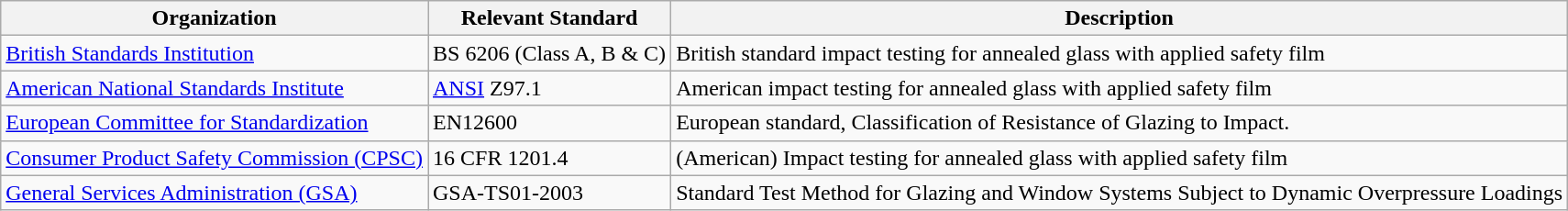<table class="wikitable">
<tr>
<th>Organization</th>
<th>Relevant Standard</th>
<th>Description</th>
</tr>
<tr>
<td><a href='#'>British Standards Institution</a></td>
<td>BS 6206 (Class A, B & C)</td>
<td>British standard impact testing for annealed glass with applied safety film</td>
</tr>
<tr>
<td><a href='#'>American National Standards Institute</a></td>
<td><a href='#'>ANSI</a> Z97.1</td>
<td>American impact testing for annealed glass with applied safety film</td>
</tr>
<tr>
<td><a href='#'>European Committee for Standardization</a></td>
<td>EN12600</td>
<td>European standard, Classification of Resistance of Glazing to Impact.</td>
</tr>
<tr>
<td><a href='#'>Consumer Product Safety Commission (CPSC)</a></td>
<td>16 CFR 1201.4</td>
<td>(American) Impact testing for annealed glass with applied safety film</td>
</tr>
<tr>
<td><a href='#'>General Services Administration (GSA)</a></td>
<td>GSA-TS01-2003</td>
<td>Standard Test Method for Glazing and Window Systems Subject to Dynamic Overpressure Loadings</td>
</tr>
</table>
